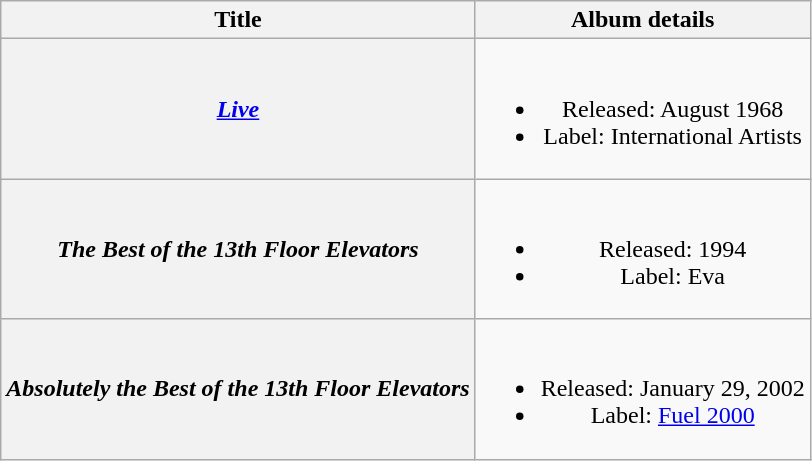<table class="wikitable plainrowheaders" style="text-align:center;">
<tr>
<th>Title</th>
<th>Album details</th>
</tr>
<tr>
<th scope="row"><em><a href='#'>Live</a></em></th>
<td><br><ul><li>Released: August 1968</li><li>Label: International Artists</li></ul></td>
</tr>
<tr>
<th scope="row"><em>The Best of the 13th Floor Elevators</em></th>
<td><br><ul><li>Released: 1994</li><li>Label: Eva</li></ul></td>
</tr>
<tr>
<th scope="row"><em>Absolutely the Best of the 13th Floor Elevators</em></th>
<td><br><ul><li>Released: January 29, 2002</li><li>Label: <a href='#'>Fuel 2000</a></li></ul></td>
</tr>
</table>
